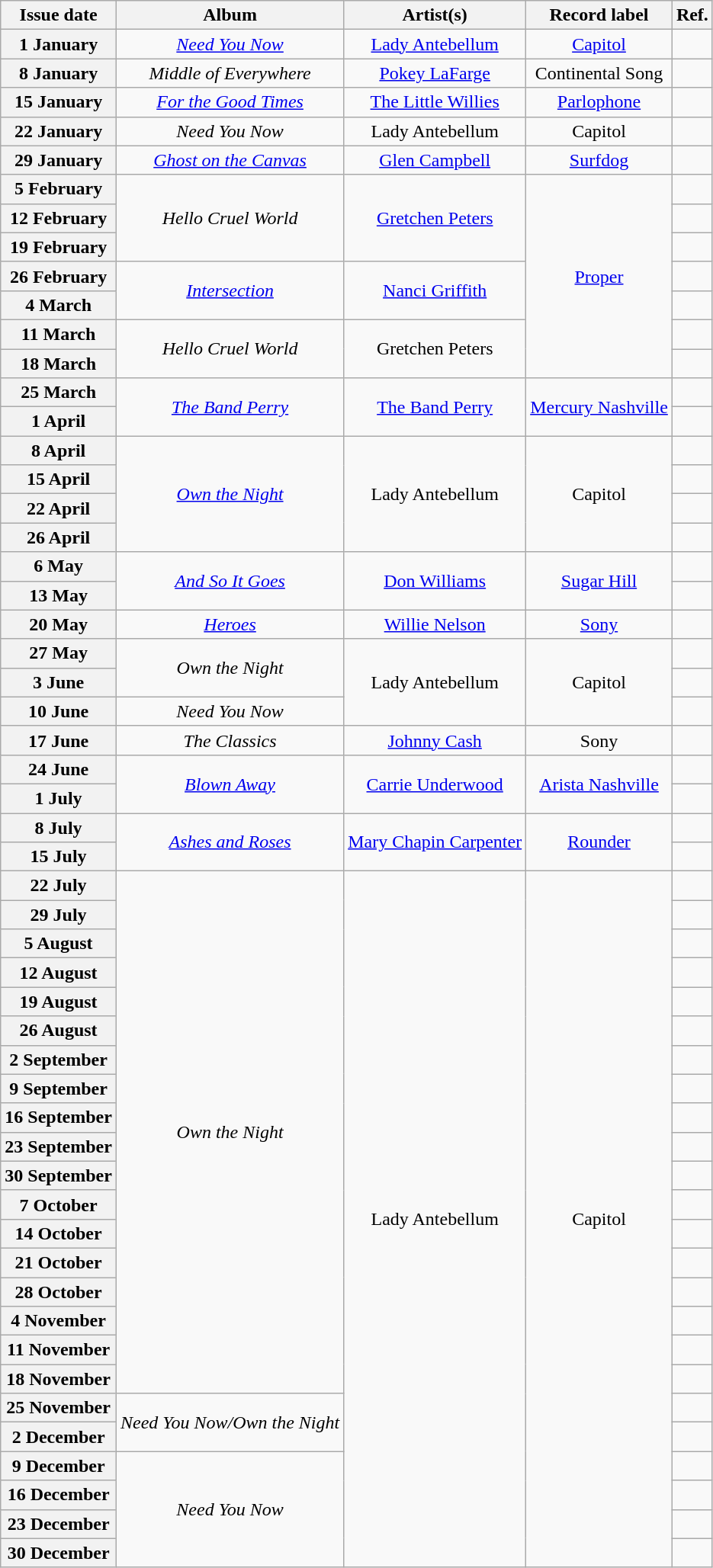<table class="wikitable plainrowheaders">
<tr>
<th scope="col">Issue date</th>
<th scope="col">Album</th>
<th scope="col">Artist(s)</th>
<th scope="col">Record label</th>
<th scope="col">Ref.</th>
</tr>
<tr>
<th scope="row">1 January</th>
<td align="center"><em><a href='#'>Need You Now</a></em></td>
<td align="center"><a href='#'>Lady Antebellum</a></td>
<td align="center"><a href='#'>Capitol</a></td>
<td align="center"></td>
</tr>
<tr>
<th scope="row">8 January</th>
<td align="center"><em>Middle of Everywhere</em></td>
<td align="center"><a href='#'>Pokey LaFarge</a></td>
<td align="center">Continental Song</td>
<td align="center"></td>
</tr>
<tr>
<th scope="row">15 January</th>
<td align="center"><em><a href='#'>For the Good Times</a></em></td>
<td align="center"><a href='#'>The Little Willies</a></td>
<td align="center"><a href='#'>Parlophone</a></td>
<td align="center"></td>
</tr>
<tr>
<th scope="row">22 January</th>
<td align="center"><em>Need You Now</em></td>
<td align="center">Lady Antebellum</td>
<td align="center">Capitol</td>
<td align="center"></td>
</tr>
<tr>
<th scope="row">29 January</th>
<td align="center"><em><a href='#'>Ghost on the Canvas</a></em></td>
<td align="center"><a href='#'>Glen Campbell</a></td>
<td align="center"><a href='#'>Surfdog</a></td>
<td align="center"></td>
</tr>
<tr>
<th scope="row">5 February</th>
<td align="center" rowspan=3><em>Hello Cruel World</em></td>
<td align="center" rowspan=3><a href='#'>Gretchen Peters</a></td>
<td align="center" rowspan=7><a href='#'>Proper</a></td>
<td align="center"></td>
</tr>
<tr>
<th scope="row">12 February</th>
<td align="center"></td>
</tr>
<tr>
<th scope="row">19 February</th>
<td align="center"></td>
</tr>
<tr>
<th scope="row">26 February</th>
<td align="center" rowspan=2><em><a href='#'>Intersection</a></em></td>
<td align="center" rowspan=2><a href='#'>Nanci Griffith</a></td>
<td align="center"></td>
</tr>
<tr>
<th scope="row">4 March</th>
<td align="center"></td>
</tr>
<tr>
<th scope="row">11 March</th>
<td align="center" rowspan=2><em>Hello Cruel World</em></td>
<td align="center" rowspan=2>Gretchen Peters</td>
<td align="center"></td>
</tr>
<tr>
<th scope="row">18 March</th>
<td align="center"></td>
</tr>
<tr>
<th scope="row">25 March</th>
<td align="center" rowspan=2><em><a href='#'>The Band Perry</a></em></td>
<td align="center" rowspan=2><a href='#'>The Band Perry</a></td>
<td align="center" rowspan=2><a href='#'>Mercury Nashville</a></td>
<td align="center"></td>
</tr>
<tr>
<th scope="row">1 April</th>
<td align="center"></td>
</tr>
<tr>
<th scope="row">8 April</th>
<td align="center" rowspan=4><em><a href='#'>Own the Night</a></em></td>
<td align="center" rowspan=4>Lady Antebellum</td>
<td align="center" rowspan=4>Capitol</td>
<td align="center"></td>
</tr>
<tr>
<th scope="row">15 April</th>
<td align="center"></td>
</tr>
<tr>
<th scope="row">22 April</th>
<td align="center"></td>
</tr>
<tr>
<th scope="row">26 April</th>
<td align="center"></td>
</tr>
<tr>
<th scope="row">6 May</th>
<td align="center" rowspan=2><em><a href='#'>And So It Goes</a></em></td>
<td align="center" rowspan=2><a href='#'>Don Williams</a></td>
<td align="center" rowspan=2><a href='#'>Sugar Hill</a></td>
<td align="center"></td>
</tr>
<tr>
<th scope="row">13 May</th>
<td align="center"></td>
</tr>
<tr>
<th scope="row">20 May</th>
<td align="center"><em><a href='#'>Heroes</a></em></td>
<td align="center"><a href='#'>Willie Nelson</a></td>
<td align="center"><a href='#'>Sony</a></td>
<td align="center"></td>
</tr>
<tr>
<th scope="row">27 May</th>
<td align="center" rowspan=2><em>Own the Night</em></td>
<td align="center" rowspan=3>Lady Antebellum</td>
<td align="center" rowspan=3>Capitol</td>
<td align="center"></td>
</tr>
<tr>
<th scope="row">3 June</th>
<td align="center"></td>
</tr>
<tr>
<th scope="row">10 June</th>
<td align="center"><em>Need You Now</em></td>
<td align="center"></td>
</tr>
<tr>
<th scope="row">17 June</th>
<td align="center"><em>The Classics</em></td>
<td align="center"><a href='#'>Johnny Cash</a></td>
<td align="center">Sony</td>
<td align="center"></td>
</tr>
<tr>
<th scope="row">24 June</th>
<td align="center" rowspan=2><em><a href='#'>Blown Away</a></em></td>
<td align="center" rowspan=2><a href='#'>Carrie Underwood</a></td>
<td align="center" rowspan=2><a href='#'>Arista Nashville</a></td>
<td align="center"></td>
</tr>
<tr>
<th scope="row">1 July</th>
<td align="center"></td>
</tr>
<tr>
<th scope="row">8 July</th>
<td align="center" rowspan=2><em><a href='#'>Ashes and Roses</a></em></td>
<td align="center" rowspan=2><a href='#'>Mary Chapin Carpenter</a></td>
<td align="center" rowspan=2><a href='#'>Rounder</a></td>
<td align="center"></td>
</tr>
<tr>
<th scope="row">15 July</th>
<td align="center"></td>
</tr>
<tr>
<th scope="row">22 July</th>
<td align="center" rowspan=18><em>Own the Night</em></td>
<td align="center" rowspan=24>Lady Antebellum</td>
<td align="center" rowspan=24>Capitol</td>
<td align="center"></td>
</tr>
<tr>
<th scope="row">29 July</th>
<td align="center"></td>
</tr>
<tr>
<th scope="row">5 August</th>
<td align="center"></td>
</tr>
<tr>
<th scope="row">12 August</th>
<td align="center"></td>
</tr>
<tr>
<th scope="row">19 August</th>
<td align="center"></td>
</tr>
<tr>
<th scope="row">26 August</th>
<td align="center"></td>
</tr>
<tr>
<th scope="row">2 September</th>
<td align="center"></td>
</tr>
<tr>
<th scope="row">9 September</th>
<td align="center"></td>
</tr>
<tr>
<th scope="row">16 September</th>
<td align="center"></td>
</tr>
<tr>
<th scope="row">23 September</th>
<td align="center"></td>
</tr>
<tr>
<th scope="row">30 September</th>
<td align="center"></td>
</tr>
<tr>
<th scope="row">7 October</th>
<td align="center"></td>
</tr>
<tr>
<th scope="row">14 October</th>
<td align="center"></td>
</tr>
<tr>
<th scope="row">21 October</th>
<td align="center"></td>
</tr>
<tr>
<th scope="row">28 October</th>
<td align="center"></td>
</tr>
<tr>
<th scope="row">4 November</th>
<td align="center"></td>
</tr>
<tr>
<th scope="row">11 November</th>
<td align="center"></td>
</tr>
<tr>
<th scope="row">18 November</th>
<td align="center"></td>
</tr>
<tr>
<th scope="row">25 November</th>
<td align="center" rowspan=2><em>Need You Now/Own the Night</em></td>
<td align="center"></td>
</tr>
<tr>
<th scope="row">2 December</th>
<td align="center"></td>
</tr>
<tr>
<th scope="row">9 December</th>
<td align="center" rowspan=4><em>Need You Now</em></td>
<td align="center"></td>
</tr>
<tr>
<th scope="row">16 December</th>
<td align="center"></td>
</tr>
<tr>
<th scope="row">23 December</th>
<td align="center"></td>
</tr>
<tr>
<th scope="row">30 December</th>
<td align="center"></td>
</tr>
</table>
